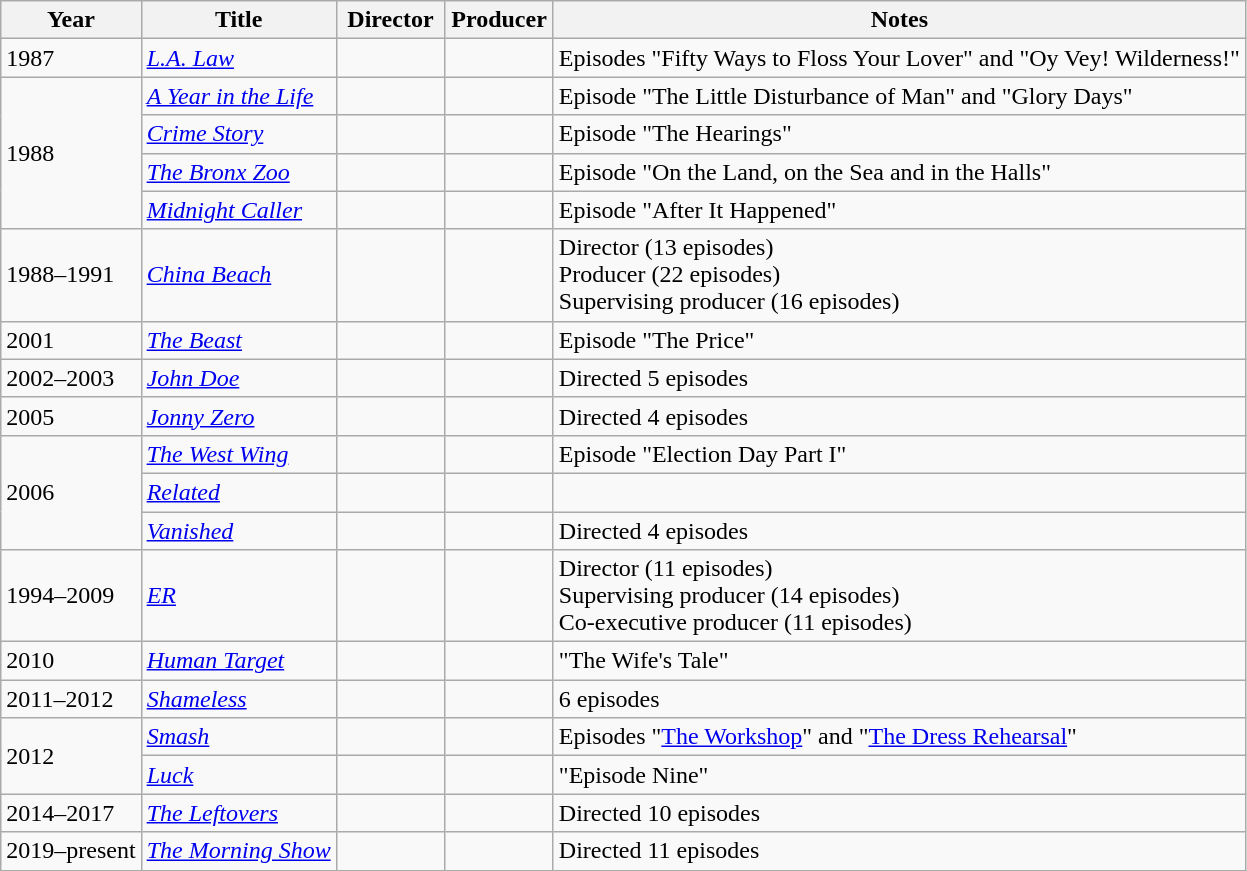<table class="wikitable">
<tr>
<th>Year</th>
<th>Title</th>
<th width="65">Director</th>
<th width="65">Producer</th>
<th>Notes</th>
</tr>
<tr>
<td>1987</td>
<td><em><a href='#'>L.A. Law</a></em></td>
<td></td>
<td></td>
<td>Episodes "Fifty Ways to Floss Your Lover" and "Oy Vey! Wilderness!"</td>
</tr>
<tr>
<td rowspan="4">1988</td>
<td><em><a href='#'>A Year in the Life</a></em></td>
<td></td>
<td></td>
<td>Episode "The Little Disturbance of Man" and "Glory Days"</td>
</tr>
<tr>
<td><em><a href='#'>Crime Story</a></em></td>
<td></td>
<td></td>
<td>Episode "The Hearings"</td>
</tr>
<tr>
<td><em><a href='#'>The Bronx Zoo</a></em></td>
<td></td>
<td></td>
<td>Episode "On the Land, on the Sea and in the Halls"</td>
</tr>
<tr>
<td><em><a href='#'>Midnight Caller</a></em></td>
<td></td>
<td></td>
<td>Episode "After It Happened"</td>
</tr>
<tr>
<td>1988–1991</td>
<td><em><a href='#'>China Beach</a></em></td>
<td></td>
<td></td>
<td>Director (13 episodes)<br>Producer (22 episodes)<br>Supervising producer (16 episodes)</td>
</tr>
<tr>
<td>2001</td>
<td><em><a href='#'>The Beast</a></em></td>
<td></td>
<td></td>
<td>Episode "The Price"</td>
</tr>
<tr>
<td>2002–2003</td>
<td align="left"><em><a href='#'>John Doe</a></em></td>
<td></td>
<td></td>
<td>Directed 5 episodes</td>
</tr>
<tr>
<td>2005</td>
<td><em><a href='#'>Jonny Zero</a></em></td>
<td></td>
<td></td>
<td>Directed 4 episodes</td>
</tr>
<tr>
<td rowspan="3">2006</td>
<td><em><a href='#'>The West Wing</a></em></td>
<td></td>
<td></td>
<td>Episode "Election Day Part I"</td>
</tr>
<tr>
<td><em><a href='#'>Related</a></em></td>
<td></td>
<td></td>
<td></td>
</tr>
<tr>
<td><em><a href='#'>Vanished</a></em></td>
<td></td>
<td></td>
<td>Directed 4 episodes </td>
</tr>
<tr>
<td>1994–2009</td>
<td><em><a href='#'>ER</a></em></td>
<td></td>
<td></td>
<td>Director (11 episodes)<br>Supervising producer (14 episodes)<br>Co-executive producer (11 episodes)</td>
</tr>
<tr>
<td>2010</td>
<td><em><a href='#'>Human Target</a></em></td>
<td></td>
<td></td>
<td>"The Wife's Tale"</td>
</tr>
<tr>
<td>2011–2012</td>
<td><em><a href='#'>Shameless</a></em></td>
<td></td>
<td></td>
<td>6 episodes</td>
</tr>
<tr>
<td rowspan="2">2012</td>
<td><em><a href='#'>Smash</a></em></td>
<td></td>
<td></td>
<td>Episodes "<a href='#'>The Workshop</a>" and "<a href='#'>The Dress Rehearsal</a>"</td>
</tr>
<tr>
<td><em><a href='#'>Luck</a></em></td>
<td></td>
<td></td>
<td>"Episode Nine"</td>
</tr>
<tr>
<td>2014–2017</td>
<td><em><a href='#'>The Leftovers</a></em></td>
<td></td>
<td></td>
<td>Directed 10 episodes</td>
</tr>
<tr>
<td>2019–present</td>
<td><em><a href='#'>The Morning Show</a></em></td>
<td></td>
<td></td>
<td>Directed 11 episodes </td>
</tr>
</table>
